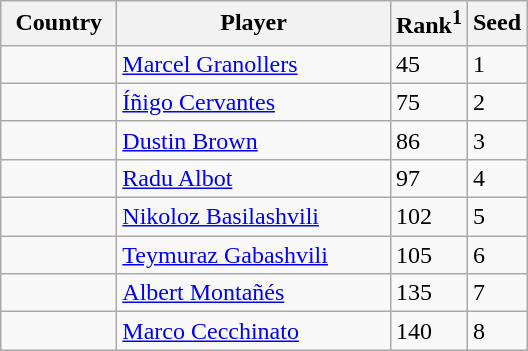<table class="sortable wikitable">
<tr>
<th width="70">Country</th>
<th width="175">Player</th>
<th>Rank<sup>1</sup></th>
<th>Seed</th>
</tr>
<tr>
<td></td>
<td><a href='#'>Marcel Granollers</a></td>
<td>45</td>
<td>1</td>
</tr>
<tr>
<td></td>
<td><a href='#'>Íñigo Cervantes</a></td>
<td>75</td>
<td>2</td>
</tr>
<tr>
<td></td>
<td><a href='#'>Dustin Brown</a></td>
<td>86</td>
<td>3</td>
</tr>
<tr>
<td></td>
<td><a href='#'>Radu Albot</a></td>
<td>97</td>
<td>4</td>
</tr>
<tr>
<td></td>
<td><a href='#'>Nikoloz Basilashvili</a></td>
<td>102</td>
<td>5</td>
</tr>
<tr>
<td></td>
<td><a href='#'>Teymuraz Gabashvili</a></td>
<td>105</td>
<td>6</td>
</tr>
<tr>
<td></td>
<td><a href='#'>Albert Montañés</a></td>
<td>135</td>
<td>7</td>
</tr>
<tr>
<td></td>
<td><a href='#'>Marco Cecchinato</a></td>
<td>140</td>
<td>8</td>
</tr>
</table>
